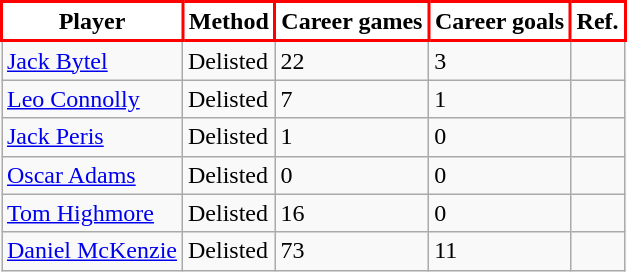<table class="wikitable">
<tr>
<th style="background:white; border: solid red 2px;">Player</th>
<th style="background:white; border: solid red 2px;">Method</th>
<th style="background:white; border: solid red 2px;">Career games</th>
<th style="background:white; border: solid red 2px;">Career goals</th>
<th style="background:white; border: solid red 2px;">Ref.</th>
</tr>
<tr>
<td><a href='#'>Jack Bytel</a></td>
<td>Delisted</td>
<td>22</td>
<td>3</td>
<td></td>
</tr>
<tr>
<td><a href='#'>Leo Connolly</a></td>
<td>Delisted</td>
<td>7</td>
<td>1</td>
<td></td>
</tr>
<tr>
<td><a href='#'>Jack Peris</a></td>
<td>Delisted</td>
<td>1</td>
<td>0</td>
<td></td>
</tr>
<tr>
<td><a href='#'> Oscar Adams</a></td>
<td>Delisted</td>
<td>0</td>
<td>0</td>
<td></td>
</tr>
<tr>
<td><a href='#'>Tom Highmore</a></td>
<td>Delisted</td>
<td>16</td>
<td>0</td>
<td></td>
</tr>
<tr>
<td><a href='#'> Daniel McKenzie</a></td>
<td>Delisted</td>
<td>73</td>
<td>11</td>
<td></td>
</tr>
</table>
